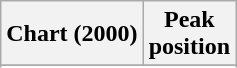<table class="wikitable sortable plainrowheaders" style="text-align:center">
<tr>
<th scope="col">Chart (2000)</th>
<th scope="col">Peak<br>position</th>
</tr>
<tr>
</tr>
<tr>
</tr>
</table>
